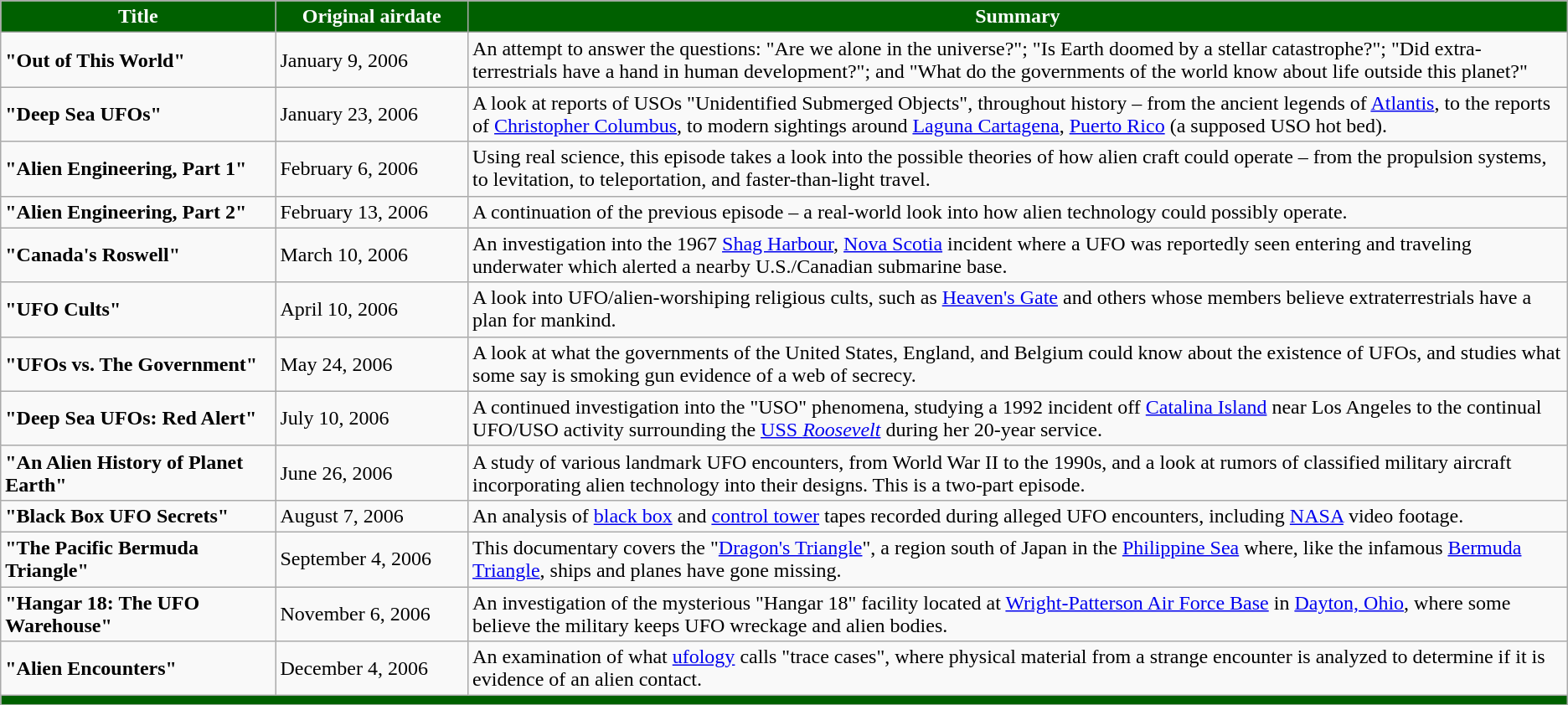<table class="wikitable">
<tr>
<th style="background:#006000; color:#fff; width:10%;">Title</th>
<th style="background:#006000; color:#fff; width:7%;">Original airdate</th>
<th style="background:#006000; color:#fff; width:40%;">Summary</th>
</tr>
<tr>
<td><strong>"Out of This World"</strong></td>
<td>January 9, 2006</td>
<td>An attempt to answer the questions: "Are we alone in the universe?"; "Is Earth doomed by a stellar catastrophe?"; "Did extra-terrestrials have a hand in human development?"; and "What do the governments of the world know about life outside this planet?"</td>
</tr>
<tr>
<td><strong>"Deep Sea UFOs"</strong></td>
<td>January 23, 2006</td>
<td>A look at reports of USOs "Unidentified Submerged Objects", throughout history – from the ancient legends of <a href='#'>Atlantis</a>, to the reports of <a href='#'>Christopher Columbus</a>, to modern sightings around <a href='#'>Laguna Cartagena</a>, <a href='#'>Puerto Rico</a> (a supposed USO hot bed).</td>
</tr>
<tr>
<td><strong>"Alien Engineering, Part 1"</strong></td>
<td>February 6, 2006</td>
<td>Using real science, this episode takes a look into the possible theories of how alien craft could operate – from the propulsion systems, to levitation, to teleportation, and faster-than-light travel.</td>
</tr>
<tr>
<td><strong>"Alien Engineering, Part 2"</strong></td>
<td>February 13, 2006</td>
<td>A continuation of the previous episode – a real-world look into how alien technology could possibly operate.</td>
</tr>
<tr>
<td><strong>"Canada's Roswell"</strong></td>
<td>March 10, 2006</td>
<td>An investigation into the 1967 <a href='#'>Shag Harbour</a>, <a href='#'>Nova Scotia</a> incident where a UFO was reportedly seen entering and traveling underwater which alerted a nearby U.S./Canadian submarine base.</td>
</tr>
<tr>
<td><strong>"UFO Cults"</strong></td>
<td>April 10, 2006</td>
<td>A look into UFO/alien-worshiping religious cults, such as <a href='#'>Heaven's Gate</a> and others whose members believe extraterrestrials have a plan for mankind.</td>
</tr>
<tr>
<td><strong>"UFOs vs. The Government"</strong></td>
<td>May 24, 2006</td>
<td>A look at what the governments of the United States, England, and Belgium could know about the existence of UFOs, and studies what some say is smoking gun evidence of a web of secrecy.</td>
</tr>
<tr>
<td><strong>"Deep Sea UFOs: Red Alert"</strong></td>
<td>July 10, 2006</td>
<td>A continued investigation into the "USO" phenomena, studying a 1992 incident off <a href='#'>Catalina Island</a> near Los Angeles to the continual UFO/USO activity surrounding the <a href='#'>USS <em>Roosevelt</em></a> during her 20-year service.</td>
</tr>
<tr>
<td><strong>"An Alien History of Planet Earth"</strong></td>
<td>June 26, 2006</td>
<td>A study of various landmark UFO encounters, from World War II to the 1990s, and a look at rumors of classified military aircraft incorporating alien technology into their designs. This is a two-part episode.</td>
</tr>
<tr>
<td><strong>"Black Box UFO Secrets"</strong></td>
<td>August 7, 2006</td>
<td>An analysis of <a href='#'>black box</a> and <a href='#'>control tower</a> tapes recorded during alleged UFO encounters, including <a href='#'>NASA</a> video footage.</td>
</tr>
<tr>
<td><strong>"The Pacific Bermuda Triangle"</strong></td>
<td>September 4, 2006</td>
<td>This documentary covers the "<a href='#'>Dragon's Triangle</a>", a region south of Japan in the <a href='#'>Philippine Sea</a> where, like the infamous <a href='#'>Bermuda Triangle</a>, ships and planes have gone missing.</td>
</tr>
<tr>
<td><strong>"Hangar 18: The UFO Warehouse"</strong></td>
<td>November 6, 2006</td>
<td>An investigation of the mysterious "Hangar 18" facility located at <a href='#'>Wright-Patterson Air Force Base</a> in <a href='#'>Dayton, Ohio</a>, where some believe the military keeps UFO wreckage and alien bodies.</td>
</tr>
<tr>
<td><strong>"Alien Encounters"</strong></td>
<td>December 4, 2006</td>
<td>An examination of what <a href='#'>ufology</a> calls "trace cases", where physical material from a strange encounter is analyzed to determine if it is evidence of an alien contact.</td>
</tr>
<tr>
<td style="background:#006000;" colspan="5"></td>
</tr>
</table>
